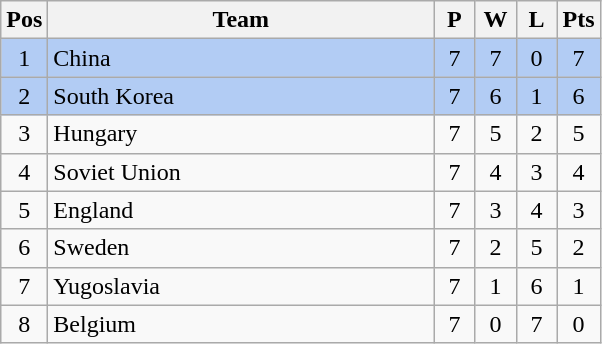<table class="wikitable" style="font-size: 100%">
<tr>
<th width=15>Pos</th>
<th width=250>Team</th>
<th width=20>P</th>
<th width=20>W</th>
<th width=20>L</th>
<th width=20>Pts</th>
</tr>
<tr align=center style="background: #b2ccf4;">
<td>1</td>
<td align="left"> China</td>
<td>7</td>
<td>7</td>
<td>0</td>
<td>7</td>
</tr>
<tr align=center style="background: #b2ccf4;">
<td>2</td>
<td align="left"> South Korea</td>
<td>7</td>
<td>6</td>
<td>1</td>
<td>6</td>
</tr>
<tr align=center>
<td>3</td>
<td align="left"> Hungary</td>
<td>7</td>
<td>5</td>
<td>2</td>
<td>5</td>
</tr>
<tr align=center>
<td>4</td>
<td align="left"> Soviet Union</td>
<td>7</td>
<td>4</td>
<td>3</td>
<td>4</td>
</tr>
<tr align=center>
<td>5</td>
<td align="left"> England</td>
<td>7</td>
<td>3</td>
<td>4</td>
<td>3</td>
</tr>
<tr align=center>
<td>6</td>
<td align="left"> Sweden</td>
<td>7</td>
<td>2</td>
<td>5</td>
<td>2</td>
</tr>
<tr align=center>
<td>7</td>
<td align="left"> Yugoslavia</td>
<td>7</td>
<td>1</td>
<td>6</td>
<td>1</td>
</tr>
<tr align=center>
<td>8</td>
<td align="left"> Belgium</td>
<td>7</td>
<td>0</td>
<td>7</td>
<td>0</td>
</tr>
</table>
